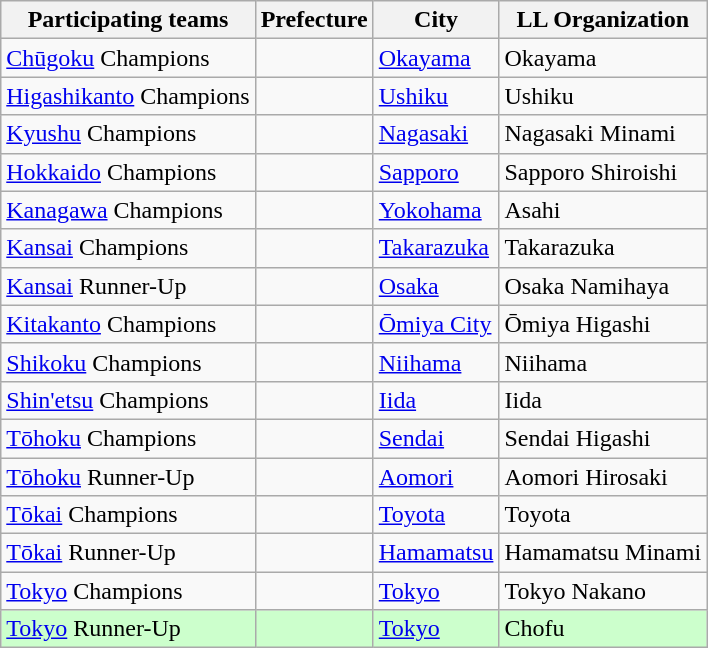<table class="wikitable">
<tr>
<th>Participating teams</th>
<th>Prefecture</th>
<th>City</th>
<th>LL Organization</th>
</tr>
<tr>
<td><a href='#'>Chūgoku</a> Champions</td>
<td><strong></strong></td>
<td><a href='#'>Okayama</a></td>
<td>Okayama</td>
</tr>
<tr>
<td><a href='#'>Higashikanto</a> Champions</td>
<td><strong></strong></td>
<td><a href='#'>Ushiku</a></td>
<td>Ushiku</td>
</tr>
<tr>
<td><a href='#'>Kyushu</a> Champions</td>
<td><strong></strong></td>
<td><a href='#'>Nagasaki</a></td>
<td>Nagasaki Minami</td>
</tr>
<tr>
<td><a href='#'>Hokkaido</a> Champions</td>
<td><strong></strong></td>
<td><a href='#'>Sapporo</a></td>
<td>Sapporo Shiroishi</td>
</tr>
<tr>
<td><a href='#'>Kanagawa</a> Champions</td>
<td><strong></strong></td>
<td><a href='#'>Yokohama</a></td>
<td>Asahi</td>
</tr>
<tr>
<td><a href='#'>Kansai</a> Champions</td>
<td><strong></strong></td>
<td><a href='#'>Takarazuka</a></td>
<td>Takarazuka</td>
</tr>
<tr>
<td><a href='#'>Kansai</a> Runner-Up</td>
<td><strong></strong></td>
<td><a href='#'>Osaka</a></td>
<td>Osaka Namihaya</td>
</tr>
<tr>
<td><a href='#'>Kitakanto</a> Champions</td>
<td><strong></strong></td>
<td><a href='#'>Ōmiya City</a></td>
<td>Ōmiya Higashi</td>
</tr>
<tr>
<td><a href='#'>Shikoku</a> Champions</td>
<td><strong></strong></td>
<td><a href='#'>Niihama</a></td>
<td>Niihama</td>
</tr>
<tr>
<td><a href='#'>Shin'etsu</a> Champions</td>
<td><strong></strong></td>
<td><a href='#'>Iida</a></td>
<td>Iida</td>
</tr>
<tr>
<td><a href='#'>Tōhoku</a> Champions</td>
<td><strong></strong></td>
<td><a href='#'>Sendai</a></td>
<td>Sendai Higashi</td>
</tr>
<tr>
<td><a href='#'>Tōhoku</a> Runner-Up</td>
<td><strong></strong></td>
<td><a href='#'>Aomori</a></td>
<td>Aomori Hirosaki</td>
</tr>
<tr>
<td><a href='#'>Tōkai</a> Champions</td>
<td><strong></strong></td>
<td><a href='#'>Toyota</a></td>
<td>Toyota</td>
</tr>
<tr>
<td><a href='#'>Tōkai</a> Runner-Up</td>
<td><strong></strong></td>
<td><a href='#'>Hamamatsu</a></td>
<td>Hamamatsu Minami</td>
</tr>
<tr>
<td><a href='#'>Tokyo</a> Champions</td>
<td><strong></strong></td>
<td><a href='#'>Tokyo</a></td>
<td>Tokyo Nakano</td>
</tr>
<tr bgcolor=ccffcc>
<td><a href='#'>Tokyo</a> Runner-Up</td>
<td><strong></strong></td>
<td><a href='#'>Tokyo</a></td>
<td>Chofu</td>
</tr>
</table>
